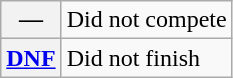<table class="wikitable">
<tr>
<th scope="row">—</th>
<td>Did not compete</td>
</tr>
<tr>
<th scope="row"><a href='#'>DNF</a></th>
<td>Did not finish</td>
</tr>
</table>
